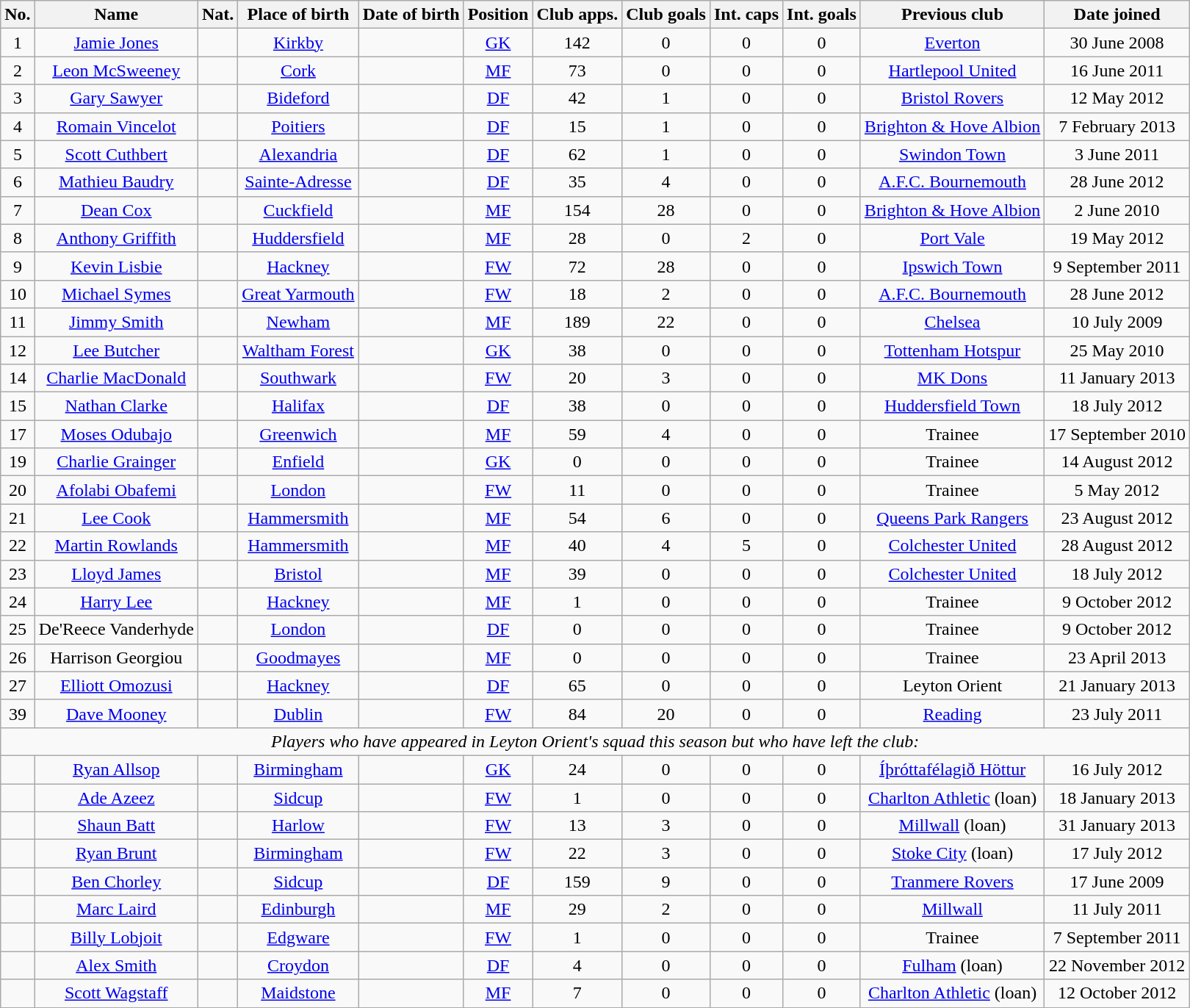<table class="wikitable"  style="text-align:center;">
<tr>
<th>No.</th>
<th>Name</th>
<th>Nat.</th>
<th>Place of birth</th>
<th>Date of birth</th>
<th>Position</th>
<th>Club apps.</th>
<th>Club goals</th>
<th>Int. caps</th>
<th>Int. goals</th>
<th>Previous club</th>
<th>Date joined</th>
</tr>
<tr>
<td>1</td>
<td><a href='#'>Jamie Jones</a></td>
<td></td>
<td><a href='#'>Kirkby</a></td>
<td></td>
<td><a href='#'>GK</a></td>
<td>142</td>
<td>0</td>
<td>0</td>
<td>0</td>
<td><a href='#'>Everton</a></td>
<td>30 June 2008</td>
</tr>
<tr>
<td>2</td>
<td><a href='#'>Leon McSweeney</a></td>
<td></td>
<td><a href='#'>Cork</a></td>
<td></td>
<td><a href='#'>MF</a></td>
<td>73</td>
<td>0</td>
<td>0</td>
<td>0</td>
<td><a href='#'>Hartlepool United</a></td>
<td>16 June 2011</td>
</tr>
<tr>
<td>3</td>
<td><a href='#'>Gary Sawyer</a></td>
<td></td>
<td><a href='#'>Bideford</a></td>
<td></td>
<td><a href='#'>DF</a></td>
<td>42</td>
<td>1</td>
<td>0</td>
<td>0</td>
<td><a href='#'>Bristol Rovers</a></td>
<td>12 May 2012</td>
</tr>
<tr>
<td>4</td>
<td><a href='#'>Romain Vincelot</a></td>
<td></td>
<td><a href='#'>Poitiers</a></td>
<td></td>
<td><a href='#'>DF</a></td>
<td>15</td>
<td>1</td>
<td>0</td>
<td>0</td>
<td><a href='#'>Brighton & Hove Albion</a></td>
<td>7 February 2013</td>
</tr>
<tr>
<td>5</td>
<td><a href='#'>Scott Cuthbert</a></td>
<td></td>
<td><a href='#'>Alexandria</a></td>
<td></td>
<td><a href='#'>DF</a></td>
<td>62</td>
<td>1</td>
<td>0</td>
<td>0</td>
<td><a href='#'>Swindon Town</a></td>
<td>3 June 2011</td>
</tr>
<tr>
<td>6</td>
<td><a href='#'>Mathieu Baudry</a></td>
<td></td>
<td><a href='#'>Sainte-Adresse</a></td>
<td></td>
<td><a href='#'>DF</a></td>
<td>35</td>
<td>4</td>
<td>0</td>
<td>0</td>
<td><a href='#'>A.F.C. Bournemouth</a></td>
<td>28 June 2012</td>
</tr>
<tr>
<td>7</td>
<td><a href='#'>Dean Cox</a></td>
<td></td>
<td><a href='#'>Cuckfield</a></td>
<td></td>
<td><a href='#'>MF</a></td>
<td>154</td>
<td>28</td>
<td>0</td>
<td>0</td>
<td><a href='#'>Brighton & Hove Albion</a></td>
<td>2 June 2010</td>
</tr>
<tr>
<td>8</td>
<td><a href='#'>Anthony Griffith</a></td>
<td></td>
<td><a href='#'>Huddersfield</a></td>
<td></td>
<td><a href='#'>MF</a></td>
<td>28</td>
<td>0</td>
<td>2</td>
<td>0</td>
<td><a href='#'>Port Vale</a></td>
<td>19 May 2012</td>
</tr>
<tr>
<td>9</td>
<td><a href='#'>Kevin Lisbie</a></td>
<td></td>
<td><a href='#'>Hackney</a></td>
<td></td>
<td><a href='#'>FW</a></td>
<td>72</td>
<td>28</td>
<td>0</td>
<td>0</td>
<td><a href='#'>Ipswich Town</a></td>
<td>9 September 2011</td>
</tr>
<tr>
<td>10</td>
<td><a href='#'>Michael Symes</a></td>
<td></td>
<td><a href='#'>Great Yarmouth</a></td>
<td></td>
<td><a href='#'>FW</a></td>
<td>18</td>
<td>2</td>
<td>0</td>
<td>0</td>
<td><a href='#'>A.F.C. Bournemouth</a></td>
<td>28 June 2012</td>
</tr>
<tr>
<td>11</td>
<td><a href='#'>Jimmy Smith</a></td>
<td></td>
<td><a href='#'>Newham</a></td>
<td></td>
<td><a href='#'>MF</a></td>
<td>189</td>
<td>22</td>
<td>0</td>
<td>0</td>
<td><a href='#'>Chelsea</a></td>
<td>10 July 2009</td>
</tr>
<tr>
<td>12</td>
<td><a href='#'>Lee Butcher</a></td>
<td></td>
<td><a href='#'>Waltham Forest</a></td>
<td></td>
<td><a href='#'>GK</a></td>
<td>38</td>
<td>0</td>
<td>0</td>
<td>0</td>
<td><a href='#'>Tottenham Hotspur</a></td>
<td>25 May 2010</td>
</tr>
<tr>
<td>14</td>
<td><a href='#'>Charlie MacDonald</a></td>
<td></td>
<td><a href='#'>Southwark</a></td>
<td></td>
<td><a href='#'>FW</a></td>
<td>20</td>
<td>3</td>
<td>0</td>
<td>0</td>
<td><a href='#'>MK Dons</a></td>
<td>11 January 2013</td>
</tr>
<tr>
<td>15</td>
<td><a href='#'>Nathan Clarke</a></td>
<td></td>
<td><a href='#'>Halifax</a></td>
<td></td>
<td><a href='#'>DF</a></td>
<td>38</td>
<td>0</td>
<td>0</td>
<td>0</td>
<td><a href='#'>Huddersfield Town</a></td>
<td>18 July 2012</td>
</tr>
<tr>
<td>17</td>
<td><a href='#'>Moses Odubajo</a></td>
<td></td>
<td><a href='#'>Greenwich</a></td>
<td></td>
<td><a href='#'>MF</a></td>
<td>59</td>
<td>4</td>
<td>0</td>
<td>0</td>
<td>Trainee</td>
<td>17 September 2010</td>
</tr>
<tr>
<td>19</td>
<td><a href='#'>Charlie Grainger</a></td>
<td></td>
<td><a href='#'>Enfield</a></td>
<td></td>
<td><a href='#'>GK</a></td>
<td>0</td>
<td>0</td>
<td>0</td>
<td>0</td>
<td>Trainee</td>
<td>14 August 2012</td>
</tr>
<tr>
<td>20</td>
<td><a href='#'>Afolabi Obafemi</a></td>
<td></td>
<td><a href='#'>London</a></td>
<td></td>
<td><a href='#'>FW</a></td>
<td>11</td>
<td>0</td>
<td>0</td>
<td>0</td>
<td>Trainee</td>
<td>5 May 2012</td>
</tr>
<tr>
<td>21</td>
<td><a href='#'>Lee Cook</a></td>
<td></td>
<td><a href='#'>Hammersmith</a></td>
<td></td>
<td><a href='#'>MF</a></td>
<td>54</td>
<td>6</td>
<td>0</td>
<td>0</td>
<td><a href='#'>Queens Park Rangers</a></td>
<td>23 August 2012</td>
</tr>
<tr>
<td>22</td>
<td><a href='#'>Martin Rowlands</a></td>
<td></td>
<td><a href='#'>Hammersmith</a></td>
<td></td>
<td><a href='#'>MF</a></td>
<td>40</td>
<td>4</td>
<td>5</td>
<td>0</td>
<td><a href='#'>Colchester United</a></td>
<td>28 August 2012</td>
</tr>
<tr>
<td>23</td>
<td><a href='#'>Lloyd James</a></td>
<td></td>
<td><a href='#'>Bristol</a></td>
<td></td>
<td><a href='#'>MF</a></td>
<td>39</td>
<td>0</td>
<td>0</td>
<td>0</td>
<td><a href='#'>Colchester United</a></td>
<td>18 July 2012</td>
</tr>
<tr>
<td>24</td>
<td><a href='#'>Harry Lee</a></td>
<td></td>
<td><a href='#'>Hackney</a></td>
<td></td>
<td><a href='#'>MF</a></td>
<td>1</td>
<td>0</td>
<td>0</td>
<td>0</td>
<td>Trainee</td>
<td>9 October 2012</td>
</tr>
<tr>
<td>25</td>
<td>De'Reece Vanderhyde</td>
<td></td>
<td><a href='#'>London</a></td>
<td></td>
<td><a href='#'>DF</a></td>
<td>0</td>
<td>0</td>
<td>0</td>
<td>0</td>
<td>Trainee</td>
<td>9 October 2012</td>
</tr>
<tr>
<td>26</td>
<td>Harrison Georgiou</td>
<td></td>
<td><a href='#'>Goodmayes</a></td>
<td></td>
<td><a href='#'>MF</a></td>
<td>0</td>
<td>0</td>
<td>0</td>
<td>0</td>
<td>Trainee</td>
<td>23 April 2013</td>
</tr>
<tr>
<td>27</td>
<td><a href='#'>Elliott Omozusi</a></td>
<td></td>
<td><a href='#'>Hackney</a></td>
<td></td>
<td><a href='#'>DF</a></td>
<td>65</td>
<td>0</td>
<td>0</td>
<td>0</td>
<td>Leyton Orient</td>
<td>21 January 2013</td>
</tr>
<tr>
<td>39</td>
<td><a href='#'>Dave Mooney</a></td>
<td></td>
<td><a href='#'>Dublin</a></td>
<td></td>
<td><a href='#'>FW</a></td>
<td>84</td>
<td>20</td>
<td>0</td>
<td>0</td>
<td><a href='#'>Reading</a></td>
<td>23 July 2011</td>
</tr>
<tr>
<td colspan="12"><em>Players who have appeared in Leyton Orient's squad this season but who have left the club:</em></td>
</tr>
<tr>
<td></td>
<td><a href='#'>Ryan Allsop</a></td>
<td></td>
<td><a href='#'>Birmingham</a></td>
<td></td>
<td><a href='#'>GK</a></td>
<td>24</td>
<td>0</td>
<td>0</td>
<td>0</td>
<td><a href='#'>Íþróttafélagið Höttur</a></td>
<td>16 July 2012</td>
</tr>
<tr>
<td></td>
<td><a href='#'>Ade Azeez</a></td>
<td></td>
<td><a href='#'>Sidcup</a></td>
<td></td>
<td><a href='#'>FW</a></td>
<td>1</td>
<td>0</td>
<td>0</td>
<td>0</td>
<td><a href='#'>Charlton Athletic</a> (loan)</td>
<td>18 January 2013</td>
</tr>
<tr>
<td></td>
<td><a href='#'>Shaun Batt</a></td>
<td></td>
<td><a href='#'>Harlow</a></td>
<td></td>
<td><a href='#'>FW</a></td>
<td>13</td>
<td>3</td>
<td>0</td>
<td>0</td>
<td><a href='#'>Millwall</a> (loan)</td>
<td>31 January 2013</td>
</tr>
<tr>
<td></td>
<td><a href='#'>Ryan Brunt</a></td>
<td></td>
<td><a href='#'>Birmingham</a></td>
<td></td>
<td><a href='#'>FW</a></td>
<td>22</td>
<td>3</td>
<td>0</td>
<td>0</td>
<td><a href='#'>Stoke City</a> (loan)</td>
<td>17 July 2012</td>
</tr>
<tr>
<td></td>
<td><a href='#'>Ben Chorley</a></td>
<td></td>
<td><a href='#'>Sidcup</a></td>
<td></td>
<td><a href='#'>DF</a></td>
<td>159</td>
<td>9</td>
<td>0</td>
<td>0</td>
<td><a href='#'>Tranmere Rovers</a></td>
<td>17 June 2009</td>
</tr>
<tr>
<td></td>
<td><a href='#'>Marc Laird</a></td>
<td></td>
<td><a href='#'>Edinburgh</a></td>
<td></td>
<td><a href='#'>MF</a></td>
<td>29</td>
<td>2</td>
<td>0</td>
<td>0</td>
<td><a href='#'>Millwall</a></td>
<td>11 July 2011</td>
</tr>
<tr>
<td></td>
<td><a href='#'>Billy Lobjoit</a></td>
<td></td>
<td><a href='#'>Edgware</a></td>
<td></td>
<td><a href='#'>FW</a></td>
<td>1</td>
<td>0</td>
<td>0</td>
<td>0</td>
<td>Trainee</td>
<td>7 September 2011</td>
</tr>
<tr>
<td></td>
<td><a href='#'>Alex Smith</a></td>
<td></td>
<td><a href='#'>Croydon</a></td>
<td></td>
<td><a href='#'>DF</a></td>
<td>4</td>
<td>0</td>
<td>0</td>
<td>0</td>
<td><a href='#'>Fulham</a> (loan)</td>
<td>22 November 2012</td>
</tr>
<tr>
<td></td>
<td><a href='#'>Scott Wagstaff</a></td>
<td></td>
<td><a href='#'>Maidstone</a></td>
<td></td>
<td><a href='#'>MF</a></td>
<td>7</td>
<td>0</td>
<td>0</td>
<td>0</td>
<td><a href='#'>Charlton Athletic</a> (loan)</td>
<td>12 October 2012</td>
</tr>
</table>
